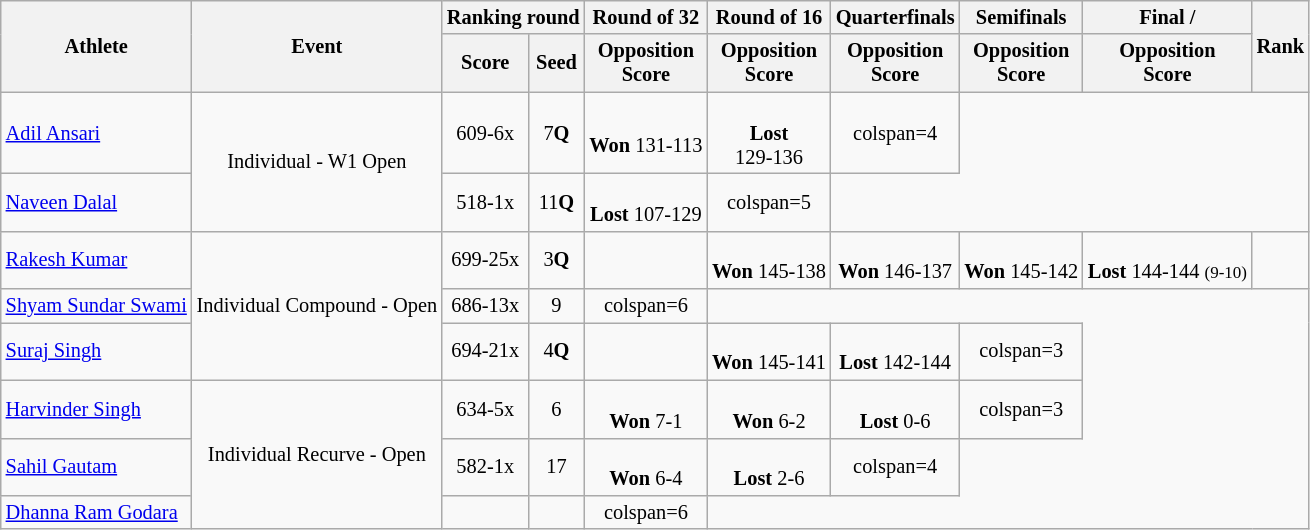<table class="wikitable" style="text-align:center; font-size:85%">
<tr>
<th rowspan="2">Athlete</th>
<th rowspan="2">Event</th>
<th colspan="2">Ranking round</th>
<th>Round of 32</th>
<th>Round of 16</th>
<th>Quarterfinals</th>
<th>Semifinals</th>
<th>Final / </th>
<th rowspan="2">Rank</th>
</tr>
<tr>
<th>Score</th>
<th>Seed</th>
<th>Opposition<br>Score</th>
<th>Opposition<br>Score</th>
<th>Opposition<br>Score</th>
<th>Opposition<br>Score</th>
<th>Opposition<br>Score</th>
</tr>
<tr>
<td align=left><a href='#'>Adil Ansari</a></td>
<td rowspan="2">Individual - W1 Open</td>
<td>609-6x</td>
<td>7<strong>Q</strong></td>
<td><br><strong>Won</strong> 131-113</td>
<td><br><strong>Lost</strong><br>129-136</td>
<td>colspan=4 </td>
</tr>
<tr>
<td align=left><a href='#'>Naveen Dalal</a></td>
<td>518-1x</td>
<td>11<strong>Q</strong></td>
<td><br><strong>Lost</strong> 107-129</td>
<td>colspan=5 </td>
</tr>
<tr>
<td align=left><a href='#'>Rakesh Kumar</a></td>
<td rowspan="3">Individual Compound - Open</td>
<td>699-25x</td>
<td>3<strong>Q</strong></td>
<td></td>
<td><br><strong>Won</strong> 145-138</td>
<td><br><strong>Won</strong> 146-137</td>
<td><br><strong>Won</strong> 145-142</td>
<td><br><strong>Lost</strong> 144-144 <small>(9-10)</small></td>
<td></td>
</tr>
<tr>
<td align=left><a href='#'>Shyam Sundar Swami</a></td>
<td>686-13x</td>
<td>9</td>
<td>colspan=6 </td>
</tr>
<tr>
<td align=left><a href='#'>Suraj Singh</a></td>
<td>694-21x</td>
<td>4<strong>Q</strong></td>
<td></td>
<td><br><strong>Won</strong> 145-141</td>
<td><br><strong>Lost</strong> 142-144</td>
<td>colspan=3 </td>
</tr>
<tr>
<td align=left><a href='#'>Harvinder Singh</a></td>
<td rowspan="3">Individual Recurve - Open</td>
<td>634-5x</td>
<td>6</td>
<td><br><strong>Won</strong> 7-1</td>
<td><br><strong>Won</strong> 6-2</td>
<td><br><strong>Lost</strong> 0-6</td>
<td>colspan=3 </td>
</tr>
<tr>
<td align=left><a href='#'>Sahil Gautam</a></td>
<td>582-1x</td>
<td>17</td>
<td><br><strong>Won</strong> 6-4</td>
<td><br><strong>Lost</strong> 2-6</td>
<td>colspan=4 </td>
</tr>
<tr>
<td align=left><a href='#'>Dhanna Ram Godara</a></td>
<td></td>
<td></td>
<td>colspan=6 </td>
</tr>
</table>
